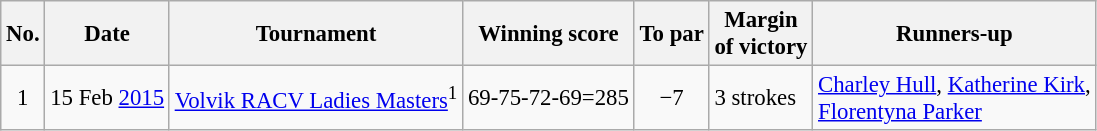<table class="wikitable" style="font-size:95%;">
<tr>
<th>No.</th>
<th>Date</th>
<th>Tournament</th>
<th>Winning score</th>
<th>To par</th>
<th>Margin<br>of victory</th>
<th>Runners-up</th>
</tr>
<tr>
<td align=center>1</td>
<td align=right>15 Feb <a href='#'>2015</a></td>
<td><a href='#'>Volvik RACV Ladies Masters</a><sup>1</sup></td>
<td align=right>69-75-72-69=285</td>
<td align=center>−7</td>
<td>3 strokes</td>
<td> <a href='#'>Charley Hull</a>,  <a href='#'>Katherine Kirk</a>,<br> <a href='#'>Florentyna Parker</a></td>
</tr>
</table>
